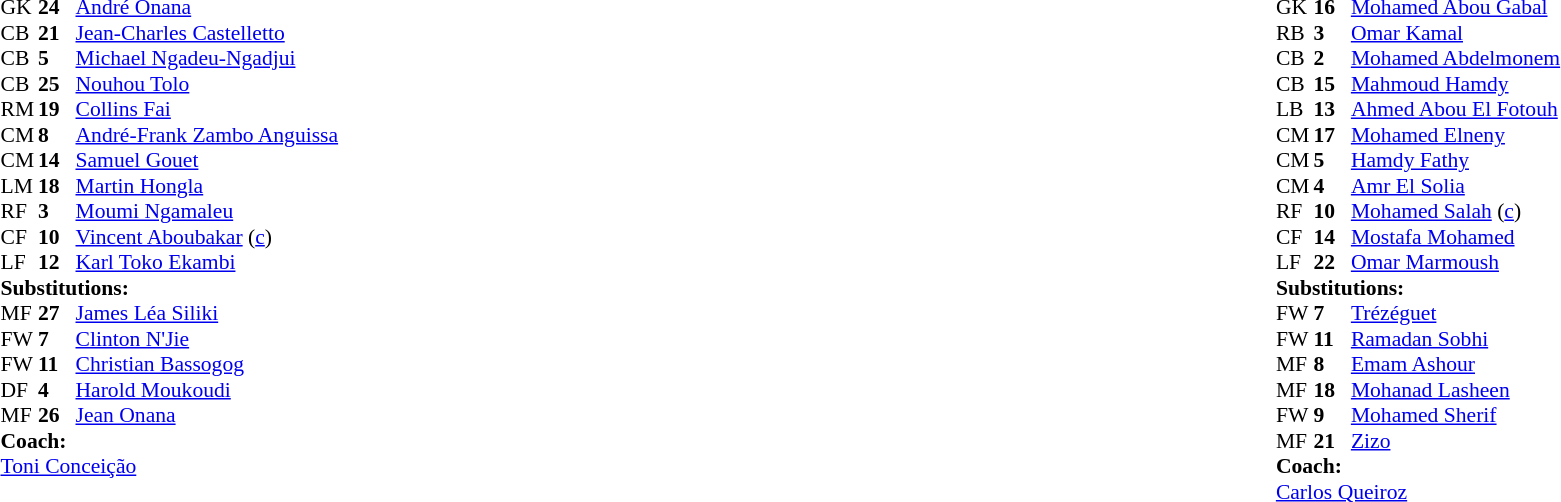<table width="100%">
<tr>
<td valign="top" width="40%"><br><table style="font-size:90%" cellspacing="0" cellpadding="0">
<tr>
<th width=25></th>
<th width=25></th>
</tr>
<tr>
<td>GK</td>
<td><strong>24</strong></td>
<td><a href='#'>André Onana</a></td>
</tr>
<tr>
<td>CB</td>
<td><strong>21</strong></td>
<td><a href='#'>Jean-Charles Castelletto</a></td>
<td></td>
<td></td>
</tr>
<tr>
<td>CB</td>
<td><strong>5</strong></td>
<td><a href='#'>Michael Ngadeu-Ngadjui</a></td>
</tr>
<tr>
<td>CB</td>
<td><strong>25</strong></td>
<td><a href='#'>Nouhou Tolo</a></td>
</tr>
<tr>
<td>RM</td>
<td><strong>19</strong></td>
<td><a href='#'>Collins Fai</a></td>
</tr>
<tr>
<td>CM</td>
<td><strong>8</strong></td>
<td><a href='#'>André-Frank Zambo Anguissa</a></td>
</tr>
<tr>
<td>CM</td>
<td><strong>14</strong></td>
<td><a href='#'>Samuel Gouet</a></td>
<td></td>
<td></td>
</tr>
<tr>
<td>LM</td>
<td><strong>18</strong></td>
<td><a href='#'>Martin Hongla</a></td>
<td></td>
<td></td>
</tr>
<tr>
<td>RF</td>
<td><strong>3</strong></td>
<td><a href='#'>Moumi Ngamaleu</a></td>
<td></td>
<td></td>
</tr>
<tr>
<td>CF</td>
<td><strong>10</strong></td>
<td><a href='#'>Vincent Aboubakar</a> (<a href='#'>c</a>)</td>
</tr>
<tr>
<td>LF</td>
<td><strong>12</strong></td>
<td><a href='#'>Karl Toko Ekambi</a></td>
<td></td>
<td></td>
</tr>
<tr>
<td colspan=3><strong>Substitutions:</strong></td>
</tr>
<tr>
<td>MF</td>
<td><strong>27</strong></td>
<td><a href='#'>James Léa Siliki</a></td>
<td></td>
<td></td>
</tr>
<tr>
<td>FW</td>
<td><strong>7</strong></td>
<td><a href='#'>Clinton N'Jie</a></td>
<td></td>
<td></td>
</tr>
<tr>
<td>FW</td>
<td><strong>11</strong></td>
<td><a href='#'>Christian Bassogog</a></td>
<td></td>
<td></td>
</tr>
<tr>
<td>DF</td>
<td><strong>4</strong></td>
<td><a href='#'>Harold Moukoudi</a></td>
<td></td>
<td></td>
</tr>
<tr>
<td>MF</td>
<td><strong>26</strong></td>
<td><a href='#'>Jean Onana</a></td>
<td></td>
<td></td>
</tr>
<tr>
<td colspan=3><strong>Coach:</strong></td>
</tr>
<tr>
<td colspan=3> <a href='#'>Toni Conceição</a></td>
</tr>
</table>
</td>
<td valign="top"></td>
<td valign="top" width="50%"><br><table style="font-size:90%; margin:auto" cellspacing="0" cellpadding="0">
<tr>
<th width=25></th>
<th width=25></th>
</tr>
<tr>
<td>GK</td>
<td><strong>16</strong></td>
<td><a href='#'>Mohamed Abou Gabal</a></td>
</tr>
<tr>
<td>RB</td>
<td><strong>3</strong></td>
<td><a href='#'>Omar Kamal</a></td>
<td></td>
<td></td>
</tr>
<tr>
<td>CB</td>
<td><strong>2</strong></td>
<td><a href='#'>Mohamed Abdelmonem</a></td>
</tr>
<tr>
<td>CB</td>
<td><strong>15</strong></td>
<td><a href='#'>Mahmoud Hamdy</a></td>
</tr>
<tr>
<td>LB</td>
<td><strong>13</strong></td>
<td><a href='#'>Ahmed Abou El Fotouh</a></td>
</tr>
<tr>
<td>CM</td>
<td><strong>17</strong></td>
<td><a href='#'>Mohamed Elneny</a></td>
<td></td>
<td></td>
</tr>
<tr>
<td>CM</td>
<td><strong>5</strong></td>
<td><a href='#'>Hamdy Fathy</a></td>
</tr>
<tr>
<td>CM</td>
<td><strong>4</strong></td>
<td><a href='#'>Amr El Solia</a></td>
<td></td>
<td></td>
</tr>
<tr>
<td>RF</td>
<td><strong>10</strong></td>
<td><a href='#'>Mohamed Salah</a> (<a href='#'>c</a>)</td>
</tr>
<tr>
<td>CF</td>
<td><strong>14</strong></td>
<td><a href='#'>Mostafa Mohamed</a></td>
<td></td>
<td></td>
</tr>
<tr>
<td>LF</td>
<td><strong>22</strong></td>
<td><a href='#'>Omar Marmoush</a></td>
<td></td>
<td></td>
</tr>
<tr>
<td colspan=3><strong>Substitutions:</strong></td>
</tr>
<tr>
<td>FW</td>
<td><strong>7</strong></td>
<td><a href='#'>Trézéguet</a></td>
<td></td>
<td></td>
</tr>
<tr>
<td>FW</td>
<td><strong>11</strong></td>
<td><a href='#'>Ramadan Sobhi</a></td>
<td></td>
<td></td>
</tr>
<tr>
<td>MF</td>
<td><strong>8</strong></td>
<td><a href='#'>Emam Ashour</a></td>
<td></td>
<td></td>
</tr>
<tr>
<td>MF</td>
<td><strong>18</strong></td>
<td><a href='#'>Mohanad Lasheen</a></td>
<td></td>
<td></td>
</tr>
<tr>
<td>FW</td>
<td><strong>9</strong></td>
<td><a href='#'>Mohamed Sherif</a></td>
<td></td>
<td></td>
<td></td>
</tr>
<tr>
<td>MF</td>
<td><strong>21</strong></td>
<td><a href='#'>Zizo</a></td>
<td></td>
<td></td>
</tr>
<tr>
<td colspan=3><strong>Coach:</strong></td>
</tr>
<tr>
<td colspan=3> <a href='#'>Carlos Queiroz</a></td>
<td></td>
</tr>
</table>
</td>
</tr>
</table>
